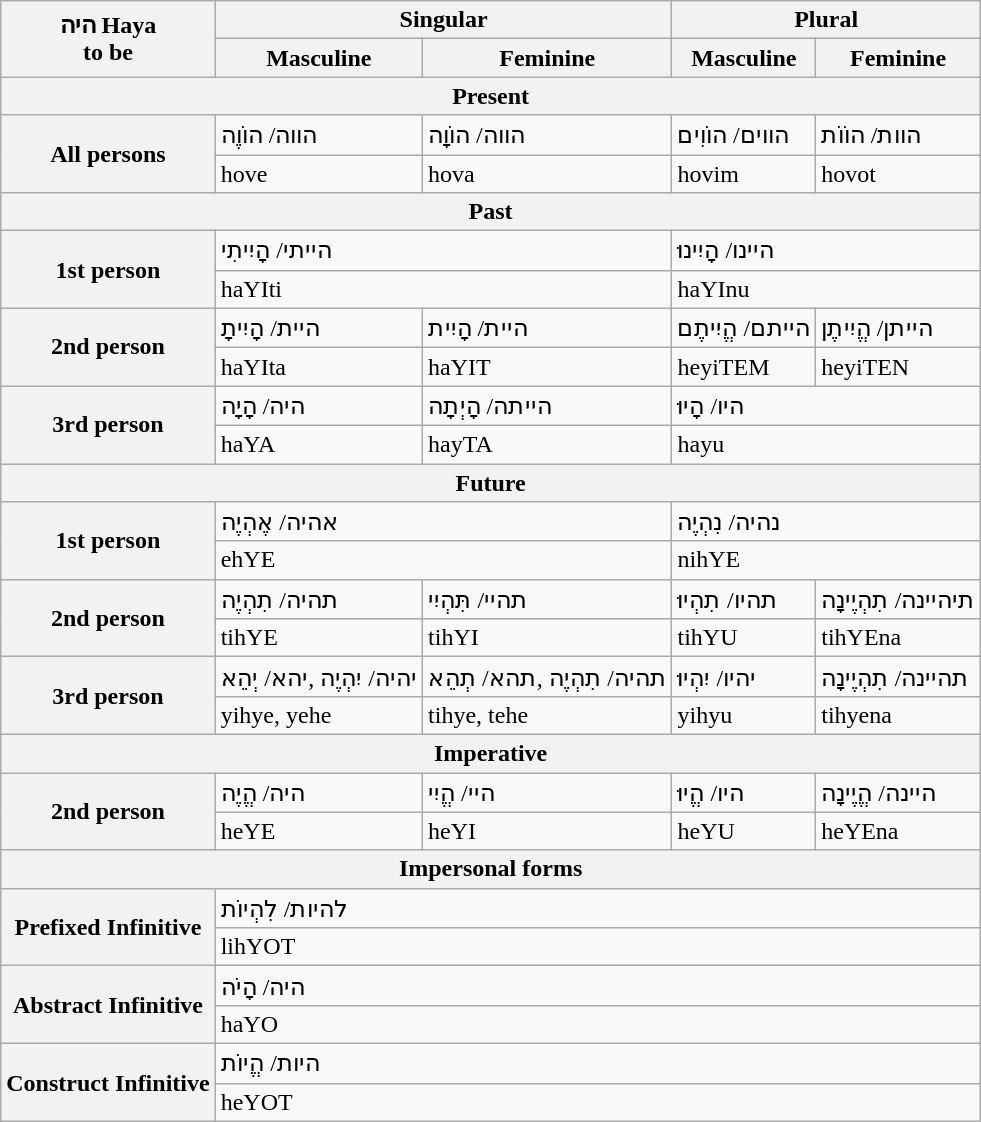<table class="wikitable mw-collapsible mw-collapsed">
<tr>
<th rowspan="2">היה Haya<br>to be</th>
<th colspan="2">Singular</th>
<th colspan="2">Plural</th>
</tr>
<tr>
<th>Masculine</th>
<th>Feminine</th>
<th>Masculine</th>
<th>Feminine</th>
</tr>
<tr>
<th colspan="5">Present</th>
</tr>
<tr>
<th rowspan="2">All persons</th>
<td>הווה/ הוֹוֶה</td>
<td>הווה/ הוֹוָה</td>
<td>הווים/ הוֹוִים</td>
<td>הוות/ הוֹוֺת</td>
</tr>
<tr>
<td>hove</td>
<td>hova</td>
<td>hovim</td>
<td>hovot</td>
</tr>
<tr>
<th colspan="5">Past</th>
</tr>
<tr>
<th rowspan="2">1st person</th>
<td colspan="2">הייתי/ הָיִיתִי</td>
<td colspan="2">היינו/ הָיִינוּ</td>
</tr>
<tr>
<td colspan="2">haYIti</td>
<td colspan="2">haYInu</td>
</tr>
<tr>
<th rowspan="2">2nd person</th>
<td>היית/ הָיִיתָ</td>
<td>היית/ הָיִית</td>
<td>הייתם/ הֱיִיתֶם</td>
<td>הייתן/ הֱיִיתֶן</td>
</tr>
<tr>
<td>haYIta</td>
<td>haYIT</td>
<td>heyiTEM</td>
<td>heyiTEN</td>
</tr>
<tr>
<th rowspan="2">3rd person</th>
<td>היה/ הָיָה</td>
<td>הייתה/ הָיְתָה</td>
<td colspan="2">היו/ הָיוּ</td>
</tr>
<tr>
<td>haYA</td>
<td>hayTA</td>
<td colspan="2">hayu</td>
</tr>
<tr>
<th colspan="5">Future</th>
</tr>
<tr>
<th rowspan="2">1st person</th>
<td colspan="2">אהיה/ אֶהְיֶה</td>
<td colspan="2">נהיה/ נִהְיֶה</td>
</tr>
<tr>
<td colspan="2">ehYE</td>
<td colspan="2">nihYE</td>
</tr>
<tr>
<th rowspan="2">2nd person</th>
<td>תהיה/ תִהְיֶה</td>
<td>תהיי/ תִּהְיִי</td>
<td>תהיו/ תִהְיוּ</td>
<td>תיהיינה/ תִהְיֶינָה</td>
</tr>
<tr>
<td>tihYE</td>
<td>tihYI</td>
<td>tihYU</td>
<td>tihYEna</td>
</tr>
<tr>
<th rowspan="2">3rd person</th>
<td>יהיה/ יִהְיֶה ,יהא/ יְהֵא</td>
<td>תהיה/ תִהְיֶה ,תהא/ תְהֵא</td>
<td>יהיו/ יִהְיוּ</td>
<td>תהיינה/ תִהְיֶינָה</td>
</tr>
<tr>
<td>yihye, yehe</td>
<td>tihye, tehe</td>
<td>yihyu</td>
<td>tihyena</td>
</tr>
<tr>
<th colspan="5">Imperative</th>
</tr>
<tr>
<th rowspan="2">2nd person</th>
<td>היה/ הֱיֶה</td>
<td>היי/ הֱיִי</td>
<td>היו/ הֱיוּ</td>
<td>היינה/ הֱיֶינָה</td>
</tr>
<tr>
<td>heYE</td>
<td>heYI</td>
<td>heYU</td>
<td>heYEna</td>
</tr>
<tr>
<th colspan="5">Impersonal forms</th>
</tr>
<tr>
<th rowspan="2">Prefixed Infinitive</th>
<td colspan="4">להיות/ לִהְיוֹת</td>
</tr>
<tr>
<td colspan="4">lihYOT</td>
</tr>
<tr>
<th rowspan="2">Abstract Infinitive</th>
<td colspan="4">היה/ הָיֹה</td>
</tr>
<tr>
<td colspan="4">haYO</td>
</tr>
<tr>
<th rowspan="2">Construct Infinitive</th>
<td colspan="4">היות/ הֱיוֹת</td>
</tr>
<tr>
<td colspan="4">heYOT</td>
</tr>
</table>
